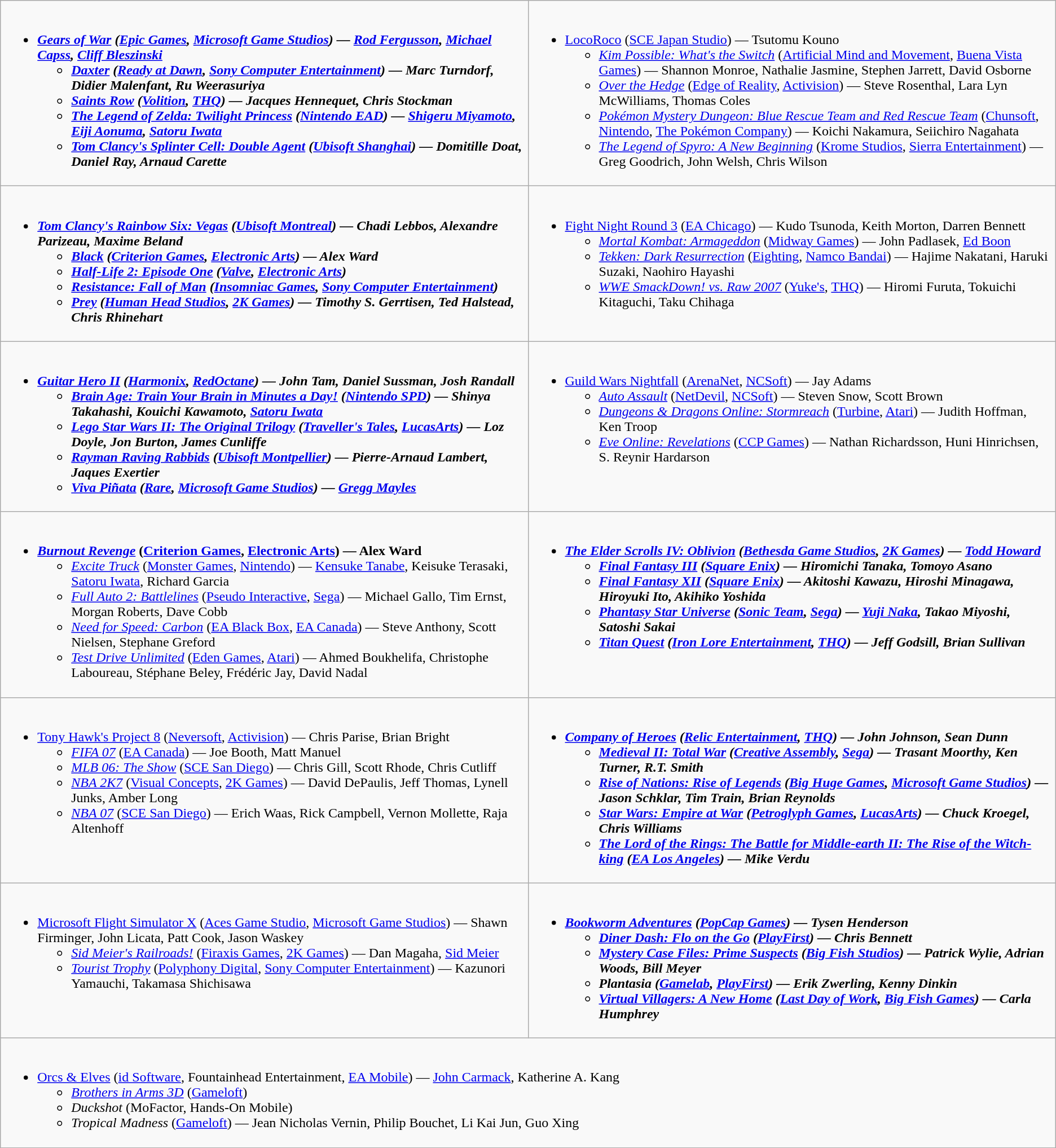<table class="wikitable">
<tr>
<td valign="top" width="50%"><br><ul><li><strong><em><a href='#'>Gears of War</a><em> (<a href='#'>Epic Games</a>, <a href='#'>Microsoft Game Studios</a>) — <a href='#'>Rod Fergusson</a>, <a href='#'>Michael Capss</a>, <a href='#'>Cliff Bleszinski</a><strong><ul><li></em><a href='#'>Daxter</a><em> (<a href='#'>Ready at Dawn</a>, <a href='#'>Sony Computer Entertainment</a>) — Marc Turndorf, Didier Malenfant, Ru Weerasuriya</li><li></em><a href='#'>Saints Row</a><em> (<a href='#'>Volition</a>, <a href='#'>THQ</a>) — Jacques Hennequet, Chris Stockman</li><li></em><a href='#'>The Legend of Zelda: Twilight Princess</a><em> (<a href='#'>Nintendo EAD</a>) — <a href='#'>Shigeru Miyamoto</a>, <a href='#'>Eiji Aonuma</a>, <a href='#'>Satoru Iwata</a></li><li></em><a href='#'>Tom Clancy's Splinter Cell: Double Agent</a><em> (<a href='#'>Ubisoft Shanghai</a>) — Domitille Doat, Daniel Ray, Arnaud Carette</li></ul></li></ul></td>
<td valign="top" width="50%"><br><ul><li></em></strong><a href='#'>LocoRoco</a></em> (<a href='#'>SCE Japan Studio</a>) — Tsutomu Kouno</strong><ul><li><em><a href='#'>Kim Possible: What's the Switch</a></em> (<a href='#'>Artificial Mind and Movement</a>, <a href='#'>Buena Vista Games</a>) — Shannon Monroe, Nathalie Jasmine, Stephen Jarrett, David Osborne</li><li><em><a href='#'>Over the Hedge</a></em> (<a href='#'>Edge of Reality</a>, <a href='#'>Activision</a>) — Steve Rosenthal, Lara Lyn McWilliams, Thomas Coles</li><li><em><a href='#'>Pokémon Mystery Dungeon: Blue Rescue Team and Red Rescue Team</a></em> (<a href='#'>Chunsoft</a>, <a href='#'>Nintendo</a>, <a href='#'>The Pokémon Company</a>) — Koichi Nakamura, Seiichiro Nagahata</li><li><em><a href='#'>The Legend of Spyro: A New Beginning</a></em> (<a href='#'>Krome Studios</a>, <a href='#'>Sierra Entertainment</a>) — Greg Goodrich, John Welsh, Chris Wilson</li></ul></li></ul></td>
</tr>
<tr>
<td valign="top" width="50%"><br><ul><li><strong><em><a href='#'>Tom Clancy's Rainbow Six: Vegas</a><em> (<a href='#'>Ubisoft Montreal</a>) — Chadi Lebbos, Alexandre Parizeau, Maxime Beland<strong><ul><li></em><a href='#'>Black</a><em> (<a href='#'>Criterion Games</a>, <a href='#'>Electronic Arts</a>) — Alex Ward</li><li></em><a href='#'>Half-Life 2: Episode One</a><em> (<a href='#'>Valve</a>, <a href='#'>Electronic Arts</a>)</li><li></em><a href='#'>Resistance: Fall of Man</a><em> (<a href='#'>Insomniac Games</a>, <a href='#'>Sony Computer Entertainment</a>)</li><li></em><a href='#'>Prey</a><em> (<a href='#'>Human Head Studios</a>, <a href='#'>2K Games</a>) — Timothy S. Gerrtisen, Ted Halstead, Chris Rhinehart</li></ul></li></ul></td>
<td valign="top" width="50%"><br><ul><li></em></strong><a href='#'>Fight Night Round 3</a></em> (<a href='#'>EA Chicago</a>) — Kudo Tsunoda, Keith Morton, Darren Bennett</strong><ul><li><em><a href='#'>Mortal Kombat: Armageddon</a></em> (<a href='#'>Midway Games</a>) — John Padlasek, <a href='#'>Ed Boon</a></li><li><em><a href='#'>Tekken: Dark Resurrection</a></em> (<a href='#'>Eighting</a>, <a href='#'>Namco Bandai</a>) — Hajime Nakatani, Haruki Suzaki, Naohiro Hayashi</li><li><em><a href='#'>WWE SmackDown! vs. Raw 2007</a></em> (<a href='#'>Yuke's</a>, <a href='#'>THQ</a>) — Hiromi Furuta, Tokuichi Kitaguchi, Taku Chihaga</li></ul></li></ul></td>
</tr>
<tr>
<td valign="top" width="50%"><br><ul><li><strong><em><a href='#'>Guitar Hero II</a><em> (<a href='#'>Harmonix</a>, <a href='#'>RedOctane</a>) — John Tam, Daniel Sussman, Josh Randall<strong><ul><li></em><a href='#'>Brain Age: Train Your Brain in Minutes a Day!</a><em> (<a href='#'>Nintendo SPD</a>) — Shinya Takahashi, Kouichi Kawamoto, <a href='#'>Satoru Iwata</a></li><li></em><a href='#'>Lego Star Wars II: The Original Trilogy</a><em> (<a href='#'>Traveller's Tales</a>, <a href='#'>LucasArts</a>) — Loz Doyle, Jon Burton, James Cunliffe</li><li></em><a href='#'>Rayman Raving Rabbids</a><em> (<a href='#'>Ubisoft Montpellier</a>) — Pierre-Arnaud Lambert, Jaques Exertier</li><li></em><a href='#'>Viva Piñata</a><em> (<a href='#'>Rare</a>, <a href='#'>Microsoft Game Studios</a>) — <a href='#'>Gregg Mayles</a></li></ul></li></ul></td>
<td valign="top" width="50%"><br><ul><li></em></strong><a href='#'>Guild Wars Nightfall</a></em> (<a href='#'>ArenaNet</a>, <a href='#'>NCSoft</a>) — Jay Adams</strong><ul><li><em><a href='#'>Auto Assault</a></em> (<a href='#'>NetDevil</a>, <a href='#'>NCSoft</a>) — Steven Snow, Scott Brown</li><li><em><a href='#'>Dungeons & Dragons Online: Stormreach</a></em> (<a href='#'>Turbine</a>, <a href='#'>Atari</a>) — Judith Hoffman, Ken Troop</li><li><em><a href='#'>Eve Online: Revelations</a></em> (<a href='#'>CCP Games</a>) — Nathan Richardsson, Huni Hinrichsen, S. Reynir Hardarson</li></ul></li></ul></td>
</tr>
<tr>
<td valign="top" width="50%"><br><ul><li><strong><em><a href='#'>Burnout Revenge</a></em></strong><strong> (<a href='#'>Criterion Games</a>, <a href='#'>Electronic Arts</a>) — Alex Ward</strong><ul><li><em><a href='#'>Excite Truck</a></em> (<a href='#'>Monster Games</a>, <a href='#'>Nintendo</a>) — <a href='#'>Kensuke Tanabe</a>, Keisuke Terasaki, <a href='#'>Satoru Iwata</a>, Richard Garcia</li><li><em><a href='#'>Full Auto 2: Battlelines</a></em> (<a href='#'>Pseudo Interactive</a>, <a href='#'>Sega</a>) — Michael Gallo, Tim Ernst, Morgan Roberts, Dave Cobb</li><li><em><a href='#'>Need for Speed: Carbon</a></em> (<a href='#'>EA Black Box</a>, <a href='#'>EA Canada</a>) — Steve Anthony, Scott Nielsen, Stephane Greford</li><li><em><a href='#'>Test Drive Unlimited</a></em> (<a href='#'>Eden Games</a>, <a href='#'>Atari</a>) — Ahmed Boukhelifa, Christophe Laboureau, Stéphane Beley, Frédéric Jay, David Nadal</li></ul></li></ul></td>
<td valign="top" width="50%"><br><ul><li><strong><em><a href='#'>The Elder Scrolls IV: Oblivion</a><em> (<a href='#'>Bethesda Game Studios</a>, <a href='#'>2K Games</a>) — <a href='#'>Todd Howard</a><strong><ul><li></em><a href='#'>Final Fantasy III</a><em> (<a href='#'>Square Enix</a>) — Hiromichi Tanaka, Tomoyo Asano</li><li></em><a href='#'>Final Fantasy XII</a><em> (<a href='#'>Square Enix</a>) — Akitoshi Kawazu, Hiroshi Minagawa, Hiroyuki Ito, Akihiko Yoshida</li><li></em><a href='#'>Phantasy Star Universe</a><em> (<a href='#'>Sonic Team</a>, <a href='#'>Sega</a>) — <a href='#'>Yuji Naka</a>, Takao Miyoshi, Satoshi Sakai</li><li></em><a href='#'>Titan Quest</a><em> (<a href='#'>Iron Lore Entertainment</a>, <a href='#'>THQ</a>) — Jeff Godsill, Brian Sullivan</li></ul></li></ul></td>
</tr>
<tr>
<td valign="top" width="50%"><br><ul><li></em></strong><a href='#'>Tony Hawk's Project 8</a></em> (<a href='#'>Neversoft</a>, <a href='#'>Activision</a>) — Chris Parise, Brian Bright</strong><ul><li><em><a href='#'>FIFA 07</a></em> (<a href='#'>EA Canada</a>) — Joe Booth, Matt Manuel</li><li><em><a href='#'>MLB 06: The Show</a></em> (<a href='#'>SCE San Diego</a>) — Chris Gill, Scott Rhode, Chris Cutliff</li><li><em><a href='#'>NBA 2K7</a></em> (<a href='#'>Visual Concepts</a>, <a href='#'>2K Games</a>) — David DePaulis, Jeff Thomas, Lynell Junks, Amber Long</li><li><em><a href='#'>NBA 07</a></em> (<a href='#'>SCE San Diego</a>) — Erich Waas, Rick Campbell, Vernon Mollette, Raja Altenhoff</li></ul></li></ul></td>
<td valign="top" width="50%"><br><ul><li><strong><em><a href='#'>Company of Heroes</a><em> (<a href='#'>Relic Entertainment</a>, <a href='#'>THQ</a>) — John Johnson, Sean Dunn<strong><ul><li></em><a href='#'>Medieval II: Total War</a><em> (<a href='#'>Creative Assembly</a>, <a href='#'>Sega</a>) — Trasant Moorthy, Ken Turner, R.T. Smith</li><li></em><a href='#'>Rise of Nations: Rise of Legends</a><em> (<a href='#'>Big Huge Games</a>, <a href='#'>Microsoft Game Studios</a>) — Jason Schklar, Tim Train, Brian Reynolds</li><li></em><a href='#'>Star Wars: Empire at War</a><em> (<a href='#'>Petroglyph Games</a>, <a href='#'>LucasArts</a>) — Chuck Kroegel, Chris Williams</li><li></em><a href='#'>The Lord of the Rings: The Battle for Middle-earth II: The Rise of the Witch-king</a><em> (<a href='#'>EA Los Angeles</a>) — Mike Verdu</li></ul></li></ul></td>
</tr>
<tr>
<td valign="top" width="50%"><br><ul><li></em></strong><a href='#'>Microsoft Flight Simulator X</a></em> (<a href='#'>Aces Game Studio</a>, <a href='#'>Microsoft Game Studios</a>) — Shawn Firminger, John Licata, Patt Cook, Jason Waskey</strong><ul><li><em><a href='#'>Sid Meier's Railroads!</a></em> (<a href='#'>Firaxis Games</a>, <a href='#'>2K Games</a>) — Dan Magaha, <a href='#'>Sid Meier</a></li><li><em><a href='#'>Tourist Trophy</a></em> (<a href='#'>Polyphony Digital</a>, <a href='#'>Sony Computer Entertainment</a>) — Kazunori Yamauchi, Takamasa Shichisawa</li></ul></li></ul></td>
<td valign="top" width="50%"><br><ul><li><strong><em><a href='#'>Bookworm Adventures</a><em> (<a href='#'>PopCap Games</a>) — Tysen Henderson<strong><ul><li></em><a href='#'>Diner Dash: Flo on the Go</a><em> (<a href='#'>PlayFirst</a>) — Chris Bennett</li><li></em><a href='#'>Mystery Case Files: Prime Suspects</a><em> (<a href='#'>Big Fish Studios</a>) — Patrick Wylie, Adrian Woods, Bill Meyer</li><li></em>Plantasia<em> (<a href='#'>Gamelab</a>, <a href='#'>PlayFirst</a>) — Erik Zwerling, Kenny Dinkin</li><li></em><a href='#'>Virtual Villagers: A New Home</a><em> (<a href='#'>Last Day of Work</a>, <a href='#'>Big Fish Games</a>) — Carla Humphrey</li></ul></li></ul></td>
</tr>
<tr>
<td valign="top" width="50%" colspan="2"><br><ul><li></em></strong><a href='#'>Orcs & Elves</a></em> (<a href='#'>id Software</a>, Fountainhead Entertainment, <a href='#'>EA Mobile</a>) — <a href='#'>John Carmack</a>, Katherine A. Kang</strong><ul><li><em><a href='#'>Brothers in Arms 3D</a></em> (<a href='#'>Gameloft</a>)</li><li><em>Duckshot</em> (MoFactor, Hands-On Mobile)</li><li><em>Tropical Madness</em> (<a href='#'>Gameloft</a>) — Jean Nicholas Vernin, Philip Bouchet, Li Kai Jun, Guo Xing</li></ul></li></ul></td>
</tr>
</table>
